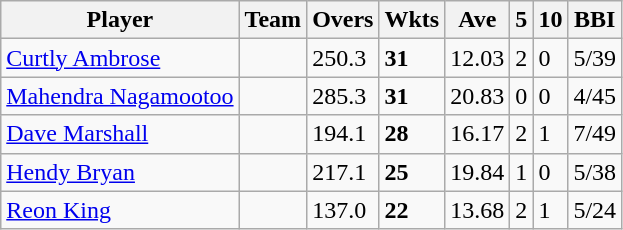<table class="wikitable">
<tr>
<th>Player</th>
<th>Team</th>
<th>Overs</th>
<th>Wkts</th>
<th>Ave</th>
<th>5</th>
<th>10</th>
<th>BBI</th>
</tr>
<tr>
<td><a href='#'>Curtly Ambrose</a></td>
<td></td>
<td>250.3</td>
<td><strong>31</strong></td>
<td>12.03</td>
<td>2</td>
<td>0</td>
<td>5/39</td>
</tr>
<tr>
<td><a href='#'>Mahendra Nagamootoo</a></td>
<td></td>
<td>285.3</td>
<td><strong>31</strong></td>
<td>20.83</td>
<td>0</td>
<td>0</td>
<td>4/45</td>
</tr>
<tr>
<td><a href='#'>Dave Marshall</a></td>
<td></td>
<td>194.1</td>
<td><strong>28</strong></td>
<td>16.17</td>
<td>2</td>
<td>1</td>
<td>7/49</td>
</tr>
<tr>
<td><a href='#'>Hendy Bryan</a></td>
<td></td>
<td>217.1</td>
<td><strong>25</strong></td>
<td>19.84</td>
<td>1</td>
<td>0</td>
<td>5/38</td>
</tr>
<tr>
<td><a href='#'>Reon King</a></td>
<td></td>
<td>137.0</td>
<td><strong>22</strong></td>
<td>13.68</td>
<td>2</td>
<td>1</td>
<td>5/24</td>
</tr>
</table>
